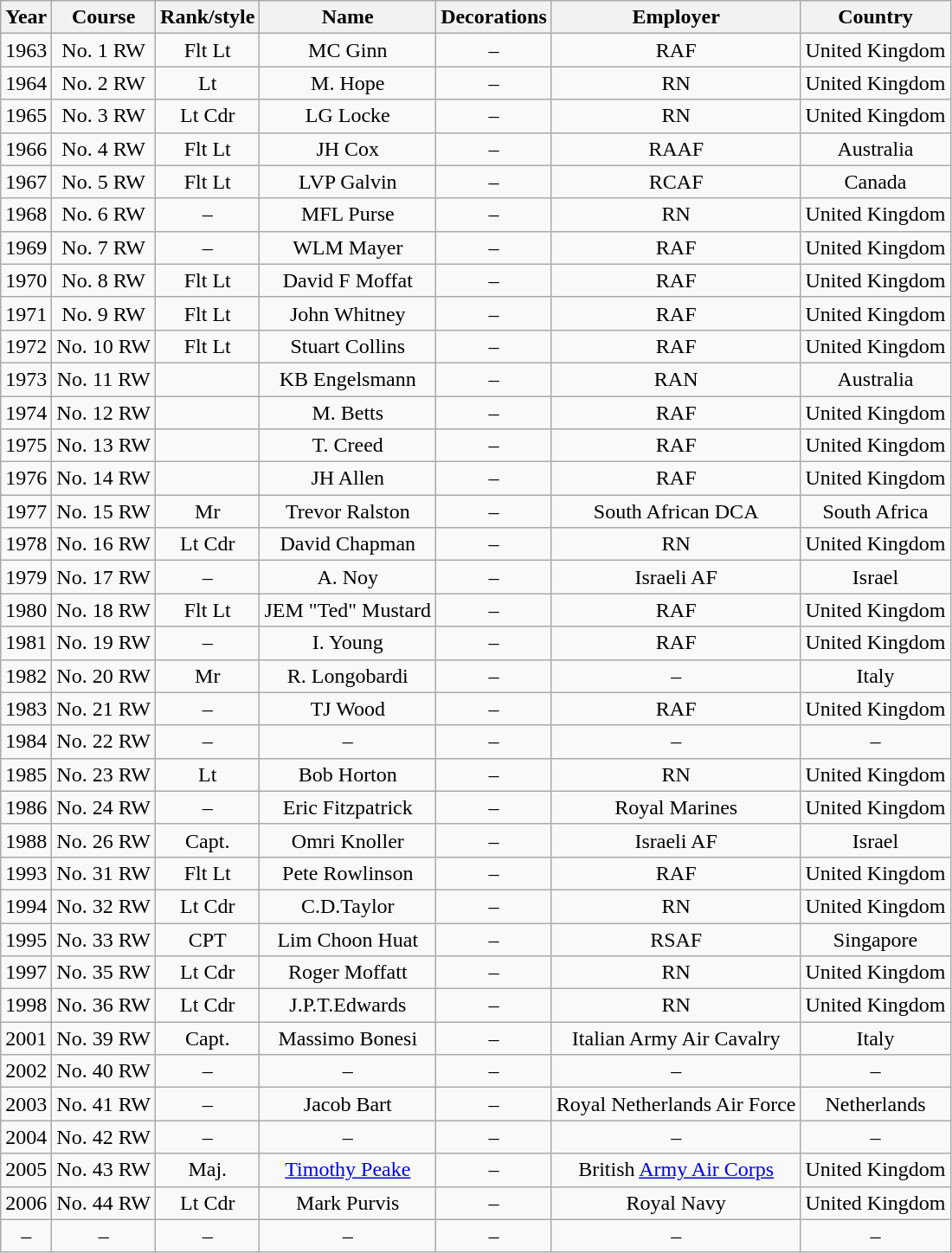<table class="wikitable collapsible collapsed" style="text-align:center;">
<tr>
<th>Year</th>
<th>Course</th>
<th>Rank/style</th>
<th>Name</th>
<th>Decorations</th>
<th>Employer</th>
<th>Country</th>
</tr>
<tr>
<td>1963</td>
<td>No. 1 RW</td>
<td>Flt Lt</td>
<td>MC Ginn</td>
<td>–</td>
<td>RAF</td>
<td>United Kingdom</td>
</tr>
<tr>
<td>1964</td>
<td>No. 2 RW</td>
<td>Lt</td>
<td>M. Hope</td>
<td>–</td>
<td>RN</td>
<td>United Kingdom</td>
</tr>
<tr>
<td>1965</td>
<td>No. 3 RW</td>
<td>Lt Cdr</td>
<td>LG Locke</td>
<td>–</td>
<td>RN</td>
<td>United Kingdom</td>
</tr>
<tr>
<td>1966</td>
<td>No. 4 RW</td>
<td>Flt Lt</td>
<td>JH Cox</td>
<td>–</td>
<td>RAAF</td>
<td>Australia</td>
</tr>
<tr>
<td>1967</td>
<td>No. 5 RW</td>
<td>Flt Lt</td>
<td>LVP Galvin</td>
<td>–</td>
<td>RCAF</td>
<td>Canada</td>
</tr>
<tr>
<td>1968</td>
<td>No. 6 RW</td>
<td>–</td>
<td>MFL Purse</td>
<td>–</td>
<td>RN</td>
<td>United Kingdom</td>
</tr>
<tr>
<td>1969</td>
<td>No. 7 RW</td>
<td>–</td>
<td>WLM Mayer</td>
<td>–</td>
<td>RAF</td>
<td>United Kingdom</td>
</tr>
<tr>
<td>1970</td>
<td>No. 8 RW</td>
<td>Flt Lt</td>
<td>David F Moffat</td>
<td>–</td>
<td>RAF</td>
<td>United Kingdom</td>
</tr>
<tr>
<td>1971</td>
<td>No. 9 RW</td>
<td>Flt Lt</td>
<td>John Whitney</td>
<td>–</td>
<td>RAF</td>
<td>United Kingdom</td>
</tr>
<tr>
<td>1972</td>
<td>No. 10 RW</td>
<td>Flt Lt</td>
<td>Stuart Collins</td>
<td>–</td>
<td>RAF</td>
<td>United Kingdom</td>
</tr>
<tr>
<td>1973</td>
<td>No. 11 RW</td>
<td></td>
<td>KB Engelsmann</td>
<td>–</td>
<td>RAN</td>
<td>Australia</td>
</tr>
<tr>
<td>1974</td>
<td>No. 12 RW</td>
<td></td>
<td>M. Betts</td>
<td>–</td>
<td>RAF</td>
<td>United Kingdom</td>
</tr>
<tr>
<td>1975</td>
<td>No. 13 RW</td>
<td></td>
<td>T. Creed</td>
<td>–</td>
<td>RAF</td>
<td>United Kingdom</td>
</tr>
<tr>
<td>1976</td>
<td>No. 14 RW</td>
<td></td>
<td>JH Allen</td>
<td>–</td>
<td>RAF</td>
<td>United Kingdom</td>
</tr>
<tr>
<td>1977</td>
<td>No. 15 RW</td>
<td>Mr</td>
<td>Trevor Ralston</td>
<td>–</td>
<td>South African DCA</td>
<td>South Africa</td>
</tr>
<tr>
<td>1978</td>
<td>No. 16 RW</td>
<td>Lt Cdr</td>
<td>David Chapman</td>
<td>–</td>
<td>RN</td>
<td>United Kingdom</td>
</tr>
<tr>
<td>1979</td>
<td>No. 17 RW</td>
<td>–</td>
<td>A. Noy</td>
<td>–</td>
<td>Israeli AF</td>
<td>Israel</td>
</tr>
<tr>
<td>1980</td>
<td>No. 18 RW</td>
<td>Flt Lt</td>
<td>JEM "Ted" Mustard</td>
<td>–</td>
<td>RAF</td>
<td>United Kingdom</td>
</tr>
<tr>
<td>1981</td>
<td>No. 19 RW</td>
<td>–</td>
<td>I. Young</td>
<td>–</td>
<td>RAF</td>
<td>United Kingdom</td>
</tr>
<tr>
<td>1982</td>
<td>No. 20 RW</td>
<td>Mr</td>
<td>R. Longobardi</td>
<td>–</td>
<td>–</td>
<td>Italy</td>
</tr>
<tr>
<td>1983</td>
<td>No. 21 RW</td>
<td>–</td>
<td>TJ Wood</td>
<td>–</td>
<td>RAF</td>
<td>United Kingdom</td>
</tr>
<tr>
<td>1984</td>
<td>No. 22 RW</td>
<td>–</td>
<td>–</td>
<td>–</td>
<td>–</td>
<td>–</td>
</tr>
<tr>
<td>1985</td>
<td>No. 23 RW</td>
<td>Lt</td>
<td>Bob Horton</td>
<td>–</td>
<td>RN</td>
<td>United Kingdom</td>
</tr>
<tr>
<td>1986</td>
<td>No. 24 RW</td>
<td>–</td>
<td>Eric Fitzpatrick</td>
<td>–</td>
<td>Royal Marines</td>
<td>United Kingdom</td>
</tr>
<tr>
<td>1988</td>
<td>No. 26 RW</td>
<td>Capt.</td>
<td>Omri Knoller</td>
<td>–</td>
<td>Israeli AF</td>
<td>Israel</td>
</tr>
<tr>
<td>1993</td>
<td>No. 31 RW</td>
<td>Flt Lt</td>
<td>Pete Rowlinson</td>
<td>–</td>
<td>RAF</td>
<td>United Kingdom</td>
</tr>
<tr>
<td>1994</td>
<td>No. 32 RW</td>
<td>Lt Cdr</td>
<td>C.D.Taylor</td>
<td>–</td>
<td>RN</td>
<td>United Kingdom</td>
</tr>
<tr>
<td>1995</td>
<td>No. 33 RW</td>
<td>CPT</td>
<td>Lim Choon Huat</td>
<td>–</td>
<td>RSAF</td>
<td>Singapore</td>
</tr>
<tr>
<td>1997</td>
<td>No. 35 RW</td>
<td>Lt Cdr</td>
<td>Roger Moffatt</td>
<td>–</td>
<td>RN</td>
<td>United Kingdom</td>
</tr>
<tr>
<td>1998</td>
<td>No. 36 RW</td>
<td>Lt Cdr</td>
<td>J.P.T.Edwards</td>
<td>–</td>
<td>RN</td>
<td>United Kingdom</td>
</tr>
<tr>
<td>2001</td>
<td>No. 39 RW</td>
<td>Capt.</td>
<td>Massimo Bonesi</td>
<td>–</td>
<td>Italian Army Air Cavalry</td>
<td>Italy</td>
</tr>
<tr>
<td>2002</td>
<td>No. 40 RW</td>
<td>–</td>
<td>–</td>
<td>–</td>
<td>–</td>
<td>–</td>
</tr>
<tr>
<td>2003</td>
<td>No. 41 RW</td>
<td>–</td>
<td>Jacob Bart</td>
<td>–</td>
<td>Royal Netherlands Air Force</td>
<td>Netherlands</td>
</tr>
<tr>
<td>2004</td>
<td>No. 42 RW</td>
<td>–</td>
<td>–</td>
<td>–</td>
<td>–</td>
<td>–</td>
</tr>
<tr>
<td>2005</td>
<td>No. 43 RW</td>
<td>Maj.</td>
<td><a href='#'>Timothy Peake</a></td>
<td>–</td>
<td>British <a href='#'>Army Air Corps</a></td>
<td>United Kingdom</td>
</tr>
<tr>
<td>2006</td>
<td>No. 44 RW</td>
<td>Lt Cdr</td>
<td>Mark Purvis</td>
<td>–</td>
<td>Royal Navy</td>
<td>United Kingdom</td>
</tr>
<tr>
<td>–</td>
<td>–</td>
<td>–</td>
<td>–</td>
<td>–</td>
<td>–</td>
<td>–</td>
</tr>
</table>
